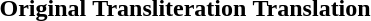<table>
<tr>
<th>Original</th>
<th>Transliteration</th>
<th>Translation</th>
</tr>
<tr>
<td></td>
<td></td>
<td></td>
</tr>
</table>
